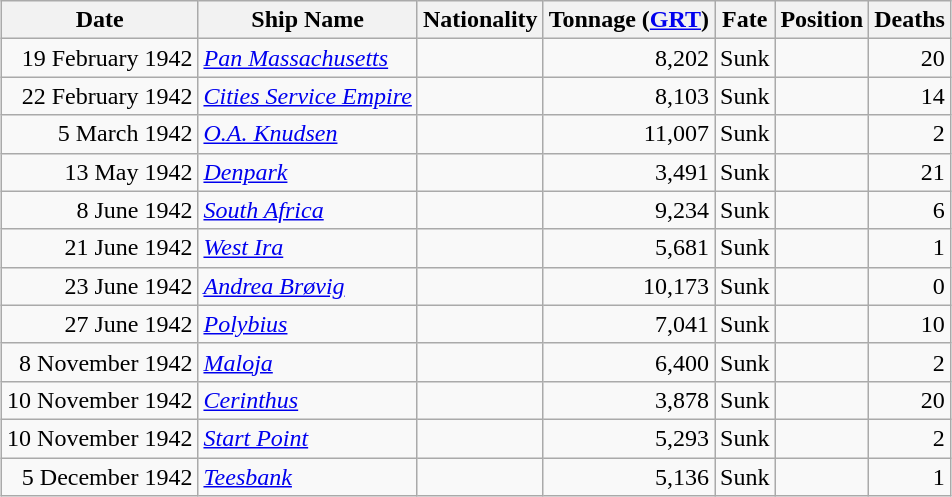<table class="wikitable sortable" style="margin: 1em auto 1em auto;" style="margin: 1em auto 1em auto;">
<tr>
<th>Date</th>
<th>Ship Name</th>
<th>Nationality</th>
<th>Tonnage (<a href='#'>GRT</a>)</th>
<th>Fate</th>
<th>Position</th>
<th>Deaths</th>
</tr>
<tr>
<td align="right">19 February 1942</td>
<td align="left"><a href='#'><em>Pan Massachusetts</em></a></td>
<td align="left"></td>
<td align="right">8,202</td>
<td align="right">Sunk</td>
<td align="right"></td>
<td align="right">20</td>
</tr>
<tr>
<td align="right">22 February 1942</td>
<td align="left"><a href='#'><em>Cities Service Empire</em></a></td>
<td align="left"></td>
<td align="right">8,103</td>
<td align="right">Sunk</td>
<td align="right"></td>
<td align="right">14</td>
</tr>
<tr>
<td align="right">5 March 1942</td>
<td align="left"><a href='#'><em>O.A. Knudsen</em></a></td>
<td align="left"></td>
<td align="right">11,007</td>
<td align="right">Sunk</td>
<td align="right"></td>
<td align="right">2</td>
</tr>
<tr>
<td align="right">13 May 1942</td>
<td align="left"><a href='#'><em>Denpark</em></a></td>
<td align="left"></td>
<td align="right">3,491</td>
<td align="right">Sunk</td>
<td align="right"></td>
<td align="right">21</td>
</tr>
<tr>
<td align="right">8 June 1942</td>
<td align="left"><a href='#'><em>South Africa</em></a></td>
<td align="left"></td>
<td align="right">9,234</td>
<td align="right">Sunk</td>
<td align="right"></td>
<td align="right">6</td>
</tr>
<tr>
<td align="right">21 June 1942</td>
<td align="left"><a href='#'><em>West Ira</em></a></td>
<td align="left"></td>
<td align="right">5,681</td>
<td align="right">Sunk</td>
<td align="right"></td>
<td align="right">1</td>
</tr>
<tr>
<td align="right">23 June 1942</td>
<td align="left"><a href='#'><em>Andrea Brøvig</em></a></td>
<td align="left"></td>
<td align="right">10,173</td>
<td align="right">Sunk</td>
<td align="right"></td>
<td align="right">0</td>
</tr>
<tr>
<td align="right">27 June 1942</td>
<td align="left"><a href='#'><em>Polybius</em></a></td>
<td align="left"></td>
<td align="right">7,041</td>
<td align="right">Sunk</td>
<td align="right"></td>
<td align="right">10</td>
</tr>
<tr>
<td align="right">8 November 1942</td>
<td align="left"><a href='#'><em>Maloja</em></a></td>
<td align="left"></td>
<td align="right">6,400</td>
<td align="right">Sunk</td>
<td align="right"></td>
<td align="right">2</td>
</tr>
<tr>
<td align="right">10 November 1942</td>
<td align="left"><a href='#'><em>Cerinthus</em></a></td>
<td align="left"></td>
<td align="right">3,878</td>
<td align="right">Sunk</td>
<td align="right"></td>
<td align="right">20</td>
</tr>
<tr>
<td align="right">10 November 1942</td>
<td align="left"><a href='#'><em>Start Point</em></a></td>
<td align="left"></td>
<td align="right">5,293</td>
<td align="right">Sunk</td>
<td align="right"></td>
<td align="right">2</td>
</tr>
<tr>
<td align="right">5 December 1942</td>
<td align="left"><a href='#'><em>Teesbank</em></a></td>
<td align="left"></td>
<td align="right">5,136</td>
<td align="right">Sunk</td>
<td align="right"></td>
<td align="right">1</td>
</tr>
</table>
